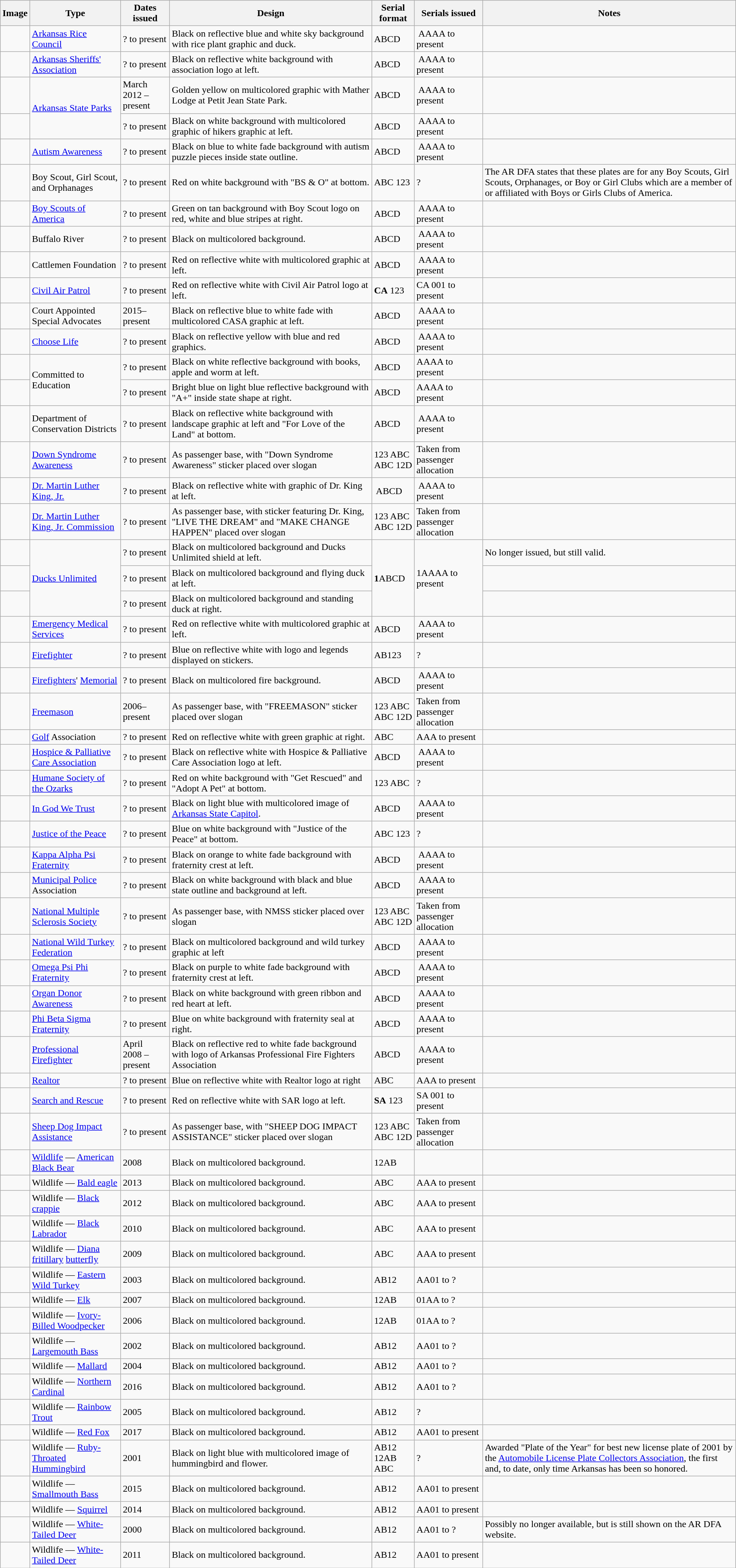<table class=wikitable>
<tr>
<th>Image</th>
<th>Type</th>
<th>Dates issued</th>
<th>Design</th>
<th>Serial format</th>
<th>Serials issued</th>
<th>Notes</th>
</tr>
<tr>
<td></td>
<td><a href='#'>Arkansas Rice Council</a></td>
<td>? to present</td>
<td>Black on reflective blue and white sky background with rice plant graphic and duck.</td>
<td> ABCD</td>
<td> AAAA to present</td>
<td></td>
</tr>
<tr>
<td></td>
<td><a href='#'>Arkansas Sheriffs' Association</a></td>
<td>? to present</td>
<td>Black on reflective white background with association logo at left.</td>
<td> ABCD</td>
<td> AAAA to present</td>
<td></td>
</tr>
<tr>
<td></td>
<td rowspan="2"><a href='#'>Arkansas State Parks</a></td>
<td>March 2012 – present</td>
<td>Golden yellow on multicolored graphic with Mather Lodge at Petit Jean State Park.</td>
<td> ABCD</td>
<td> AAAA to present</td>
<td></td>
</tr>
<tr>
<td></td>
<td>? to present</td>
<td>Black on white background with multicolored graphic of hikers graphic at left.</td>
<td> ABCD</td>
<td> AAAA to present</td>
<td></td>
</tr>
<tr>
<td></td>
<td><a href='#'>Autism Awareness</a></td>
<td>? to present</td>
<td>Black on blue to white fade background with autism puzzle pieces inside state outline.</td>
<td> ABCD</td>
<td> AAAA to present</td>
<td></td>
</tr>
<tr>
<td></td>
<td>Boy Scout, Girl Scout, and Orphanages</td>
<td>? to present</td>
<td>Red on white background with "BS & O" at bottom.</td>
<td>ABC 123</td>
<td>?</td>
<td>The AR DFA states that these plates are for any Boy Scouts, Girl Scouts, Orphanages, or Boy or Girl Clubs which are a member of or affiliated with Boys or Girls Clubs of America.</td>
</tr>
<tr>
<td></td>
<td><a href='#'>Boy Scouts of America</a></td>
<td>? to present</td>
<td>Green on tan background with Boy Scout logo on red, white and blue stripes at right.</td>
<td> ABCD</td>
<td> AAAA to present</td>
<td></td>
</tr>
<tr>
<td></td>
<td>Buffalo River</td>
<td>? to present</td>
<td>Black on multicolored background.</td>
<td> ABCD</td>
<td> AAAA to present</td>
<td></td>
</tr>
<tr>
<td></td>
<td>Cattlemen Foundation</td>
<td>? to present</td>
<td>Red on reflective white with multicolored graphic at left.</td>
<td> ABCD</td>
<td> AAAA to present</td>
<td></td>
</tr>
<tr>
<td></td>
<td><a href='#'>Civil Air Patrol</a></td>
<td>? to present</td>
<td>Red on reflective white with Civil Air Patrol logo at left.</td>
<td><strong>CA</strong> 123</td>
<td>CA 001 to present</td>
<td></td>
</tr>
<tr>
<td></td>
<td>Court Appointed Special Advocates</td>
<td>2015–present</td>
<td>Black on reflective blue to white fade with multicolored CASA graphic at left.</td>
<td> ABCD</td>
<td> AAAA to present</td>
<td></td>
</tr>
<tr>
<td></td>
<td><a href='#'>Choose Life</a></td>
<td>? to present</td>
<td>Black on reflective yellow with blue and red graphics.</td>
<td> ABCD</td>
<td> AAAA to present</td>
<td></td>
</tr>
<tr>
<td></td>
<td rowspan="2">Committed to Education</td>
<td>? to present</td>
<td>Black on white reflective background with books, apple and worm at left.</td>
<td>ABCD</td>
<td>AAAA to present</td>
<td></td>
</tr>
<tr>
<td></td>
<td>? to present</td>
<td>Bright blue on light blue reflective background with "A+" inside state shape at right.</td>
<td>ABCD</td>
<td>AAAA to present</td>
<td></td>
</tr>
<tr>
<td></td>
<td>Department of Conservation Districts</td>
<td>? to present</td>
<td>Black on reflective white background with landscape graphic at left and "For Love of the Land" at bottom.</td>
<td> ABCD</td>
<td> AAAA to present</td>
<td></td>
</tr>
<tr>
<td></td>
<td><a href='#'>Down Syndrome Awareness</a></td>
<td>? to present</td>
<td>As passenger base, with "Down Syndrome Awareness" sticker placed over slogan</td>
<td>123 ABC<br>ABC 12D</td>
<td>Taken from passenger allocation</td>
<td></td>
</tr>
<tr>
<td></td>
<td><a href='#'>Dr. Martin Luther King, Jr.</a></td>
<td>? to present</td>
<td>Black on reflective white with graphic of Dr. King at left.</td>
<td> ABCD</td>
<td> AAAA to present</td>
<td></td>
</tr>
<tr>
<td></td>
<td><a href='#'>Dr. Martin Luther King, Jr. Commission</a></td>
<td>? to present</td>
<td>As passenger base, with sticker featuring Dr. King, "LIVE THE DREAM" and "MAKE CHANGE HAPPEN" placed over slogan</td>
<td>123 ABC<br>ABC 12D</td>
<td>Taken from passenger allocation</td>
<td></td>
</tr>
<tr>
<td></td>
<td rowspan="3"><a href='#'>Ducks Unlimited</a></td>
<td>? to present</td>
<td>Black on multicolored background and Ducks Unlimited shield at left.</td>
<td rowspan="3"><strong>1</strong>ABCD</td>
<td rowspan="3">1AAAA to present</td>
<td>No longer issued, but still valid.</td>
</tr>
<tr>
<td></td>
<td>? to present</td>
<td>Black on multicolored background and flying duck at left.</td>
<td></td>
</tr>
<tr>
<td></td>
<td>? to present</td>
<td>Black on multicolored background and standing duck at right.</td>
<td></td>
</tr>
<tr>
<td></td>
<td><a href='#'>Emergency Medical Services</a></td>
<td>? to present</td>
<td>Red on reflective white with multicolored graphic at left.</td>
<td> ABCD</td>
<td> AAAA to present</td>
<td></td>
</tr>
<tr>
<td></td>
<td><a href='#'>Firefighter</a></td>
<td>? to present</td>
<td>Blue on reflective white with logo and legends displayed on stickers.</td>
<td>AB123</td>
<td>?</td>
<td></td>
</tr>
<tr>
<td></td>
<td><a href='#'>Firefighters</a>' <a href='#'>Memorial</a></td>
<td>? to present</td>
<td>Black on multicolored fire background.</td>
<td> ABCD</td>
<td> AAAA to present</td>
<td></td>
</tr>
<tr>
<td></td>
<td><a href='#'>Freemason</a></td>
<td>2006–present</td>
<td>As passenger base, with "FREEMASON" sticker placed over slogan</td>
<td>123 ABC<br>ABC 12D</td>
<td>Taken from passenger allocation</td>
<td></td>
</tr>
<tr>
<td></td>
<td><a href='#'>Golf</a> Association</td>
<td>? to present</td>
<td>Red on reflective white with green graphic at right.</td>
<td> ABC</td>
<td> AAA to present</td>
<td></td>
</tr>
<tr>
<td></td>
<td><a href='#'>Hospice & Palliative Care Association</a></td>
<td>? to present</td>
<td>Black on reflective white with Hospice & Palliative Care Association logo at left.</td>
<td> ABCD</td>
<td> AAAA to present</td>
<td></td>
</tr>
<tr>
<td></td>
<td><a href='#'>Humane Society of the Ozarks</a></td>
<td>? to present</td>
<td>Red on white background with "Get Rescued" and "Adopt A Pet" at bottom.</td>
<td>123 ABC</td>
<td>?</td>
<td></td>
</tr>
<tr>
<td></td>
<td><a href='#'>In God We Trust</a></td>
<td>? to present</td>
<td>Black on light blue with multicolored image of <a href='#'>Arkansas State Capitol</a>.</td>
<td> ABCD</td>
<td> AAAA to present</td>
<td></td>
</tr>
<tr>
<td></td>
<td><a href='#'>Justice of the Peace</a></td>
<td>? to present</td>
<td>Blue on white background with "Justice of the Peace" at bottom.</td>
<td>ABC 123</td>
<td>?</td>
<td></td>
</tr>
<tr>
<td></td>
<td><a href='#'>Kappa Alpha Psi</a> <a href='#'>Fraternity</a></td>
<td>? to present</td>
<td>Black on orange to white fade background with fraternity crest at left.</td>
<td> ABCD</td>
<td> AAAA to present</td>
<td></td>
</tr>
<tr>
<td></td>
<td><a href='#'>Municipal Police</a> Association</td>
<td>? to present</td>
<td>Black on white background with black and blue state outline and background at left.</td>
<td> ABCD</td>
<td> AAAA to present</td>
<td></td>
</tr>
<tr>
<td></td>
<td><a href='#'>National Multiple Sclerosis Society</a></td>
<td>? to present</td>
<td>As passenger base, with NMSS sticker placed over slogan</td>
<td>123 ABC<br>ABC 12D</td>
<td>Taken from passenger allocation</td>
<td></td>
</tr>
<tr>
<td></td>
<td><a href='#'>National Wild Turkey Federation</a></td>
<td>? to present</td>
<td>Black on multicolored background and wild turkey graphic at left</td>
<td> ABCD</td>
<td> AAAA to present</td>
<td></td>
</tr>
<tr>
<td></td>
<td><a href='#'>Omega Psi Phi</a> <a href='#'>Fraternity</a></td>
<td>? to present</td>
<td>Black on purple to white fade background with fraternity crest at left.</td>
<td> ABCD</td>
<td> AAAA to present</td>
<td></td>
</tr>
<tr>
<td></td>
<td><a href='#'>Organ Donor Awareness</a></td>
<td>? to present</td>
<td>Black on white background with green ribbon and red heart at left.</td>
<td> ABCD</td>
<td> AAAA to present</td>
<td></td>
</tr>
<tr>
<td></td>
<td><a href='#'>Phi Beta Sigma</a> <a href='#'>Fraternity</a></td>
<td>? to present</td>
<td>Blue on white background with fraternity seal at right.</td>
<td> ABCD</td>
<td> AAAA to present</td>
<td></td>
</tr>
<tr>
<td></td>
<td><a href='#'>Professional</a> <a href='#'>Firefighter</a></td>
<td>April 2008 – present</td>
<td>Black on reflective red to white fade background with logo of Arkansas Professional Fire Fighters Association</td>
<td> ABCD</td>
<td> AAAA to present</td>
<td></td>
</tr>
<tr>
<td></td>
<td><a href='#'>Realtor</a></td>
<td>? to present</td>
<td>Blue on reflective white with Realtor logo at right</td>
<td> ABC</td>
<td> AAA to present</td>
<td></td>
</tr>
<tr>
<td></td>
<td><a href='#'>Search and Rescue</a></td>
<td>? to present</td>
<td>Red on reflective white with SAR logo at left.</td>
<td><strong>SA</strong> 123</td>
<td>SA 001 to present</td>
<td></td>
</tr>
<tr>
<td></td>
<td><a href='#'>Sheep Dog Impact Assistance</a></td>
<td>? to present</td>
<td>As passenger base, with "SHEEP DOG IMPACT ASSISTANCE" sticker placed over slogan</td>
<td>123 ABC<br>ABC 12D</td>
<td>Taken from passenger allocation</td>
<td></td>
</tr>
<tr>
<td></td>
<td><a href='#'>Wildlife</a> — <a href='#'>American Black Bear</a></td>
<td>2008</td>
<td>Black on multicolored background.</td>
<td>12AB</td>
<td></td>
<td></td>
</tr>
<tr>
<td></td>
<td>Wildlife — <a href='#'>Bald eagle</a></td>
<td>2013</td>
<td>Black on multicolored background.</td>
<td> ABC</td>
<td> AAA to present</td>
<td></td>
</tr>
<tr>
<td></td>
<td>Wildlife — <a href='#'>Black crappie</a></td>
<td>2012</td>
<td>Black on multicolored background.</td>
<td> ABC</td>
<td> AAA to present</td>
<td></td>
</tr>
<tr>
<td></td>
<td>Wildlife — <a href='#'>Black Labrador</a></td>
<td>2010</td>
<td>Black on multicolored background.</td>
<td> ABC</td>
<td> AAA to present</td>
<td></td>
</tr>
<tr>
<td></td>
<td>Wildlife — <a href='#'>Diana fritillary</a> <a href='#'>butterfly</a></td>
<td>2009</td>
<td>Black on multicolored background.</td>
<td> ABC</td>
<td> AAA to present</td>
<td></td>
</tr>
<tr>
<td></td>
<td>Wildlife — <a href='#'>Eastern Wild Turkey</a></td>
<td>2003</td>
<td>Black on multicolored background.</td>
<td>AB12</td>
<td>AA01 to ?</td>
<td></td>
</tr>
<tr>
<td></td>
<td>Wildlife — <a href='#'>Elk</a></td>
<td>2007</td>
<td>Black on multicolored background.</td>
<td>12AB</td>
<td>01AA to ?</td>
<td></td>
</tr>
<tr>
<td></td>
<td>Wildlife — <a href='#'>Ivory-Billed Woodpecker</a></td>
<td>2006</td>
<td>Black on multicolored background.</td>
<td>12AB</td>
<td>01AA to ?</td>
<td></td>
</tr>
<tr>
<td></td>
<td>Wildlife — <a href='#'>Largemouth Bass</a></td>
<td>2002</td>
<td>Black on multicolored background.</td>
<td>AB12</td>
<td>AA01 to ?</td>
<td></td>
</tr>
<tr>
<td></td>
<td>Wildlife — <a href='#'>Mallard</a></td>
<td>2004</td>
<td>Black on multicolored background.</td>
<td>AB12</td>
<td>AA01 to ?</td>
<td></td>
</tr>
<tr>
<td></td>
<td>Wildlife — <a href='#'>Northern Cardinal</a></td>
<td>2016</td>
<td>Black on multicolored background.</td>
<td>AB12</td>
<td>AA01 to ?</td>
<td></td>
</tr>
<tr>
<td></td>
<td>Wildlife — <a href='#'>Rainbow Trout</a></td>
<td>2005</td>
<td>Black on multicolored background.</td>
<td>AB12</td>
<td>?</td>
<td></td>
</tr>
<tr>
<td></td>
<td>Wildlife — <a href='#'>Red Fox</a></td>
<td>2017</td>
<td>Black on multicolored background.</td>
<td> AB12</td>
<td> AA01 to present</td>
<td></td>
</tr>
<tr>
<td></td>
<td>Wildlife — <a href='#'>Ruby-Throated Hummingbird</a></td>
<td>2001</td>
<td>Black on light blue with multicolored image of hummingbird and flower.</td>
<td>AB12<br>12AB<br> ABC</td>
<td>?</td>
<td>Awarded "Plate of the Year" for best new license plate of 2001 by the <a href='#'>Automobile License Plate Collectors Association</a>, the first and, to date, only time Arkansas has been so honored.</td>
</tr>
<tr>
<td></td>
<td>Wildlife — <a href='#'>Smallmouth Bass</a></td>
<td>2015</td>
<td>Black on multicolored background.</td>
<td> AB12</td>
<td> AA01 to present</td>
<td></td>
</tr>
<tr>
<td></td>
<td>Wildlife — <a href='#'>Squirrel</a></td>
<td>2014</td>
<td>Black on multicolored background.</td>
<td> AB12</td>
<td> AA01 to present</td>
<td></td>
</tr>
<tr>
<td></td>
<td>Wildlife — <a href='#'>White-Tailed Deer</a></td>
<td>2000</td>
<td>Black on multicolored background.</td>
<td>AB12</td>
<td>AA01 to ?</td>
<td>Possibly no longer available, but is still shown on the AR DFA website.</td>
</tr>
<tr>
<td></td>
<td>Wildlife — <a href='#'>White-Tailed Deer</a></td>
<td>2011</td>
<td>Black on multicolored background.</td>
<td> AB12</td>
<td> AA01 to present</td>
<td></td>
</tr>
</table>
